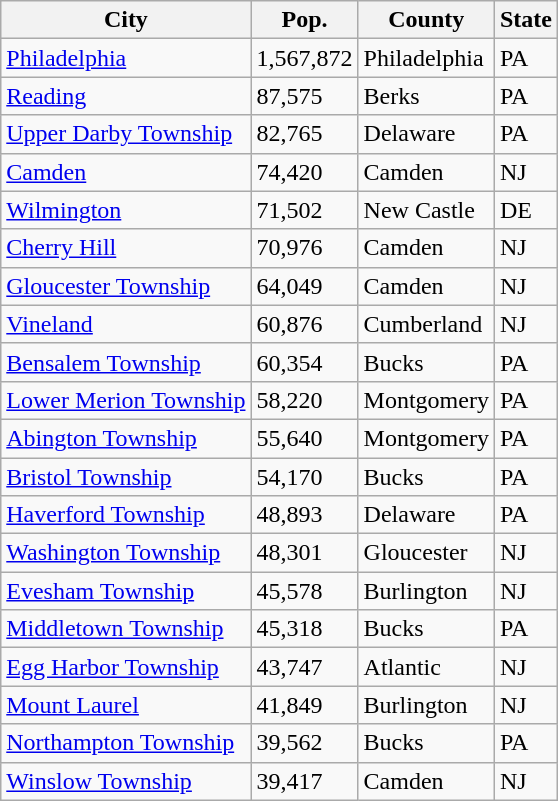<table class="wikitable sortable">
<tr>
<th>City</th>
<th>Pop.</th>
<th>County</th>
<th>State</th>
</tr>
<tr>
<td><a href='#'>Philadelphia</a></td>
<td>1,567,872</td>
<td>Philadelphia</td>
<td>PA</td>
</tr>
<tr>
<td><a href='#'>Reading</a></td>
<td>87,575</td>
<td>Berks</td>
<td>PA</td>
</tr>
<tr>
<td><a href='#'>Upper Darby Township</a></td>
<td>82,765</td>
<td>Delaware</td>
<td>PA</td>
</tr>
<tr>
<td><a href='#'>Camden</a></td>
<td>74,420</td>
<td>Camden</td>
<td>NJ</td>
</tr>
<tr>
<td><a href='#'>Wilmington</a></td>
<td>71,502</td>
<td>New Castle</td>
<td>DE</td>
</tr>
<tr>
<td><a href='#'>Cherry Hill</a></td>
<td>70,976</td>
<td>Camden</td>
<td>NJ</td>
</tr>
<tr>
<td><a href='#'>Gloucester Township</a></td>
<td>64,049</td>
<td>Camden</td>
<td>NJ</td>
</tr>
<tr>
<td><a href='#'>Vineland</a></td>
<td>60,876</td>
<td>Cumberland</td>
<td>NJ</td>
</tr>
<tr>
<td><a href='#'>Bensalem Township</a></td>
<td>60,354</td>
<td>Bucks</td>
<td>PA</td>
</tr>
<tr>
<td><a href='#'>Lower Merion Township</a></td>
<td>58,220</td>
<td>Montgomery</td>
<td>PA</td>
</tr>
<tr>
<td><a href='#'>Abington Township</a></td>
<td>55,640</td>
<td>Montgomery</td>
<td>PA</td>
</tr>
<tr>
<td><a href='#'>Bristol Township</a></td>
<td>54,170</td>
<td>Bucks</td>
<td>PA</td>
</tr>
<tr>
<td><a href='#'>Haverford Township</a></td>
<td>48,893</td>
<td>Delaware</td>
<td>PA</td>
</tr>
<tr>
<td><a href='#'>Washington Township</a></td>
<td>48,301</td>
<td>Gloucester</td>
<td>NJ</td>
</tr>
<tr>
<td><a href='#'>Evesham Township</a></td>
<td>45,578</td>
<td>Burlington</td>
<td>NJ</td>
</tr>
<tr>
<td><a href='#'>Middletown Township</a></td>
<td>45,318</td>
<td>Bucks</td>
<td>PA</td>
</tr>
<tr>
<td><a href='#'>Egg Harbor Township</a></td>
<td>43,747</td>
<td>Atlantic</td>
<td>NJ</td>
</tr>
<tr>
<td><a href='#'>Mount Laurel</a></td>
<td>41,849</td>
<td>Burlington</td>
<td>NJ</td>
</tr>
<tr>
<td><a href='#'>Northampton Township</a></td>
<td>39,562</td>
<td>Bucks</td>
<td>PA</td>
</tr>
<tr>
<td><a href='#'>Winslow Township</a></td>
<td>39,417</td>
<td>Camden</td>
<td>NJ</td>
</tr>
</table>
